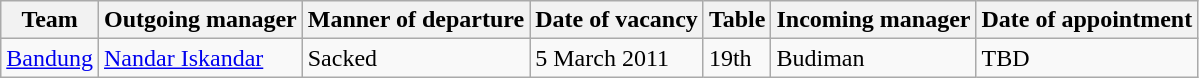<table class="wikitable">
<tr>
<th>Team</th>
<th>Outgoing manager</th>
<th>Manner of departure</th>
<th>Date of vacancy</th>
<th>Table</th>
<th>Incoming manager</th>
<th>Date of appointment</th>
</tr>
<tr>
<td><a href='#'>Bandung</a></td>
<td> <a href='#'>Nandar Iskandar</a></td>
<td>Sacked</td>
<td>5 March 2011</td>
<td>19th</td>
<td>Budiman</td>
<td>TBD</td>
</tr>
</table>
